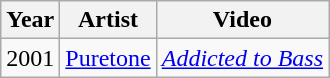<table class="wikitable">
<tr>
<th>Year</th>
<th>Artist</th>
<th>Video</th>
</tr>
<tr>
<td>2001</td>
<td><a href='#'>Puretone</a></td>
<td><em><a href='#'>Addicted to Bass</a></em></td>
</tr>
</table>
